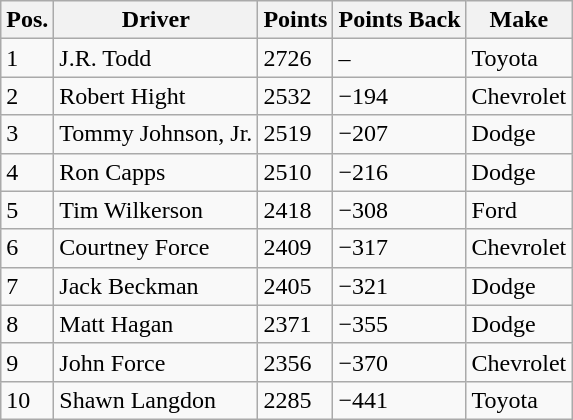<table class="wikitable">
<tr>
<th>Pos.</th>
<th>Driver</th>
<th>Points</th>
<th>Points Back</th>
<th>Make</th>
</tr>
<tr>
<td>1</td>
<td>J.R. Todd</td>
<td>2726</td>
<td>–</td>
<td>Toyota</td>
</tr>
<tr>
<td>2</td>
<td>Robert Hight</td>
<td>2532</td>
<td>−194</td>
<td>Chevrolet</td>
</tr>
<tr>
<td>3</td>
<td>Tommy Johnson, Jr.</td>
<td>2519</td>
<td>−207</td>
<td>Dodge</td>
</tr>
<tr>
<td>4</td>
<td>Ron Capps</td>
<td>2510</td>
<td>−216</td>
<td>Dodge</td>
</tr>
<tr>
<td>5</td>
<td>Tim Wilkerson</td>
<td>2418</td>
<td>−308</td>
<td>Ford</td>
</tr>
<tr>
<td>6</td>
<td>Courtney Force</td>
<td>2409</td>
<td>−317</td>
<td>Chevrolet</td>
</tr>
<tr>
<td>7</td>
<td>Jack Beckman</td>
<td>2405</td>
<td>−321</td>
<td>Dodge</td>
</tr>
<tr>
<td>8</td>
<td>Matt Hagan</td>
<td>2371</td>
<td>−355</td>
<td>Dodge</td>
</tr>
<tr>
<td>9</td>
<td>John Force</td>
<td>2356</td>
<td>−370</td>
<td>Chevrolet</td>
</tr>
<tr>
<td>10</td>
<td>Shawn Langdon</td>
<td>2285</td>
<td>−441</td>
<td>Toyota</td>
</tr>
</table>
